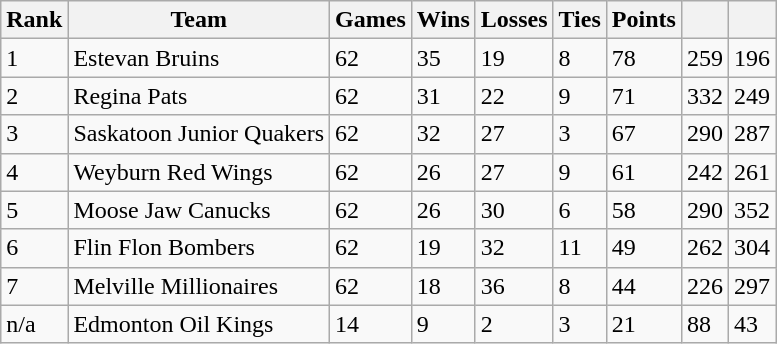<table class="wikitable">
<tr>
<th>Rank</th>
<th>Team</th>
<th>Games</th>
<th>Wins</th>
<th>Losses</th>
<th>Ties</th>
<th>Points</th>
<th></th>
<th></th>
</tr>
<tr>
<td>1</td>
<td>Estevan Bruins</td>
<td>62</td>
<td>35</td>
<td>19</td>
<td>8</td>
<td>78</td>
<td>259</td>
<td>196</td>
</tr>
<tr>
<td>2</td>
<td>Regina Pats</td>
<td>62</td>
<td>31</td>
<td>22</td>
<td>9</td>
<td>71</td>
<td>332</td>
<td>249</td>
</tr>
<tr>
<td>3</td>
<td>Saskatoon Junior Quakers</td>
<td>62</td>
<td>32</td>
<td>27</td>
<td>3</td>
<td>67</td>
<td>290</td>
<td>287</td>
</tr>
<tr>
<td>4</td>
<td>Weyburn Red Wings</td>
<td>62</td>
<td>26</td>
<td>27</td>
<td>9</td>
<td>61</td>
<td>242</td>
<td>261</td>
</tr>
<tr>
<td>5</td>
<td>Moose Jaw Canucks</td>
<td>62</td>
<td>26</td>
<td>30</td>
<td>6</td>
<td>58</td>
<td>290</td>
<td>352</td>
</tr>
<tr>
<td>6</td>
<td>Flin Flon Bombers</td>
<td>62</td>
<td>19</td>
<td>32</td>
<td>11</td>
<td>49</td>
<td>262</td>
<td>304</td>
</tr>
<tr>
<td>7</td>
<td>Melville Millionaires</td>
<td>62</td>
<td>18</td>
<td>36</td>
<td>8</td>
<td>44</td>
<td>226</td>
<td>297</td>
</tr>
<tr>
<td>n/a</td>
<td>Edmonton Oil Kings</td>
<td>14</td>
<td>9</td>
<td>2</td>
<td>3</td>
<td>21</td>
<td>88</td>
<td>43</td>
</tr>
</table>
